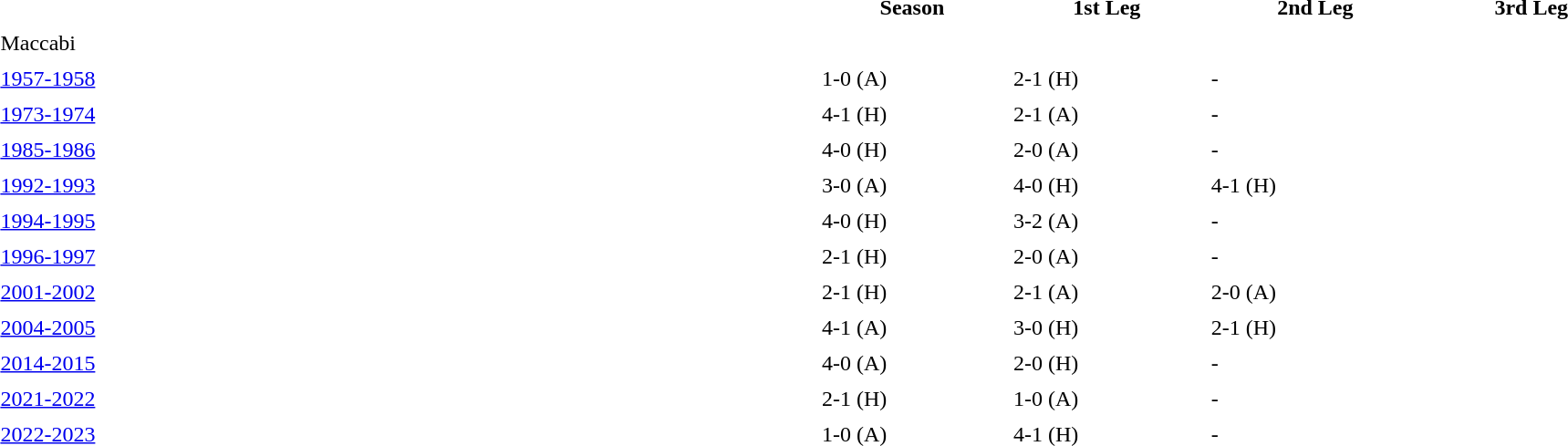<table align="center" border="0" cellspacing="0" cellpadding="4" width="95%" style="clear: both; padding-top: 5px; margin-top:5px;">
<tr valign="top">
<td width="50%"><br></td>
<th>Season</th>
<th>1st Leg</th>
<th>2nd Leg</th>
<th>3rd Leg</th>
</tr>
<tr>
<td colspan="4">Maccabi</td>
</tr>
<tr>
<td><a href='#'>1957-1958</a></td>
<td>1-0 (A)</td>
<td>2-1 (H)</td>
<td>-</td>
</tr>
<tr>
<td><a href='#'>1973-1974</a></td>
<td>4-1 (H)</td>
<td>2-1 (A)</td>
<td>-</td>
</tr>
<tr>
<td><a href='#'>1985-1986</a></td>
<td>4-0 (H)</td>
<td>2-0 (A)</td>
<td>-</td>
</tr>
<tr>
<td><a href='#'>1992-1993</a></td>
<td>3-0 (A)</td>
<td>4-0 (H)</td>
<td>4-1 (H)</td>
</tr>
<tr>
<td><a href='#'>1994-1995</a></td>
<td>4-0 (H)</td>
<td>3-2 (A)</td>
<td>-</td>
</tr>
<tr>
<td><a href='#'>1996-1997</a></td>
<td>2-1 (H)</td>
<td>2-0 (A)</td>
<td>-</td>
</tr>
<tr>
<td><a href='#'>2001-2002</a></td>
<td>2-1 (H)</td>
<td>2-1 (A)</td>
<td>2-0 (A)</td>
</tr>
<tr>
<td><a href='#'>2004-2005</a></td>
<td>4-1 (A)</td>
<td>3-0 (H)</td>
<td>2-1 (H)</td>
</tr>
<tr>
<td><a href='#'>2014-2015</a></td>
<td>4-0 (A)</td>
<td>2-0 (H)</td>
<td>-</td>
</tr>
<tr>
<td><a href='#'>2021-2022</a></td>
<td>2-1 (H)</td>
<td>1-0 (A)</td>
<td>-</td>
</tr>
<tr>
<td><a href='#'>2022-2023</a></td>
<td>1-0 (A)</td>
<td>4-1 (H)</td>
<td>-</td>
</tr>
</table>
